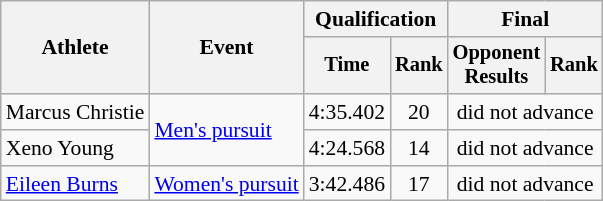<table class="wikitable" style="font-size:90%;">
<tr>
<th rowspan=2>Athlete</th>
<th rowspan=2>Event</th>
<th colspan=2>Qualification</th>
<th colspan=2>Final</th>
</tr>
<tr style="font-size:95%">
<th>Time</th>
<th>Rank</th>
<th>Opponent<br>Results</th>
<th>Rank</th>
</tr>
<tr align=center>
<td align=left>Marcus Christie</td>
<td align=left rowspan=2><a href='#'>Men's pursuit</a></td>
<td>4:35.402</td>
<td>20</td>
<td colspan=2>did not advance</td>
</tr>
<tr align=center>
<td align=left>Xeno Young</td>
<td>4:24.568</td>
<td>14</td>
<td colspan=2>did not advance</td>
</tr>
<tr align=center>
<td align=left><a href='#'>Eileen Burns</a></td>
<td align=left><a href='#'>Women's pursuit</a></td>
<td>3:42.486</td>
<td>17</td>
<td colspan=2>did not advance</td>
</tr>
</table>
